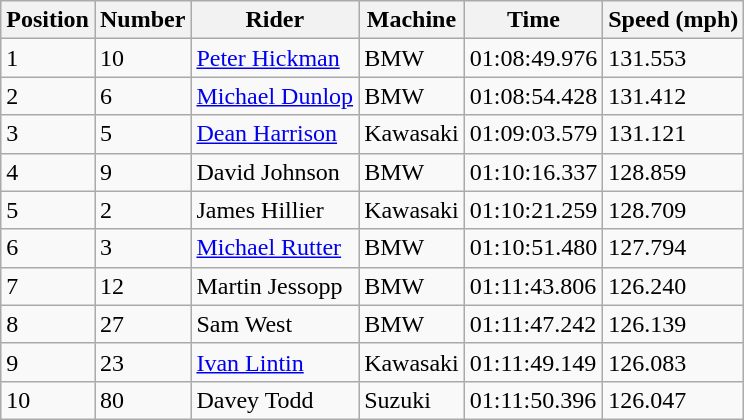<table class="wikitable">
<tr>
<th>Position</th>
<th>Number</th>
<th>Rider</th>
<th>Machine</th>
<th>Time</th>
<th>Speed (mph)</th>
</tr>
<tr>
<td>1</td>
<td>10</td>
<td> <a href='#'>Peter Hickman</a></td>
<td>BMW</td>
<td>01:08:49.976</td>
<td>131.553</td>
</tr>
<tr>
<td>2</td>
<td>6</td>
<td> <a href='#'>Michael Dunlop</a></td>
<td>BMW</td>
<td>01:08:54.428</td>
<td>131.412</td>
</tr>
<tr>
<td>3</td>
<td>5</td>
<td> <a href='#'>Dean Harrison</a></td>
<td>Kawasaki</td>
<td>01:09:03.579</td>
<td>131.121</td>
</tr>
<tr>
<td>4</td>
<td>9</td>
<td> David Johnson</td>
<td>BMW</td>
<td>01:10:16.337</td>
<td>128.859</td>
</tr>
<tr>
<td>5</td>
<td>2</td>
<td> James Hillier</td>
<td>Kawasaki</td>
<td>01:10:21.259</td>
<td>128.709</td>
</tr>
<tr>
<td>6</td>
<td>3</td>
<td> <a href='#'>Michael Rutter</a></td>
<td>BMW</td>
<td>01:10:51.480</td>
<td>127.794</td>
</tr>
<tr>
<td>7</td>
<td>12</td>
<td> Martin Jessopp</td>
<td>BMW</td>
<td>01:11:43.806</td>
<td>126.240</td>
</tr>
<tr>
<td>8</td>
<td>27</td>
<td> Sam West</td>
<td>BMW</td>
<td>01:11:47.242</td>
<td>126.139</td>
</tr>
<tr>
<td>9</td>
<td>23</td>
<td> <a href='#'>Ivan Lintin</a></td>
<td>Kawasaki</td>
<td>01:11:49.149</td>
<td>126.083</td>
</tr>
<tr>
<td>10</td>
<td>80</td>
<td> Davey Todd</td>
<td>Suzuki</td>
<td>01:11:50.396</td>
<td>126.047</td>
</tr>
</table>
